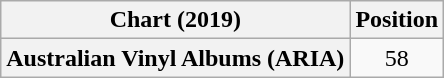<table class="wikitable plainrowheaders" style="text-align:center">
<tr>
<th scope="col">Chart (2019)</th>
<th scope="col">Position</th>
</tr>
<tr>
<th scope="row">Australian Vinyl Albums (ARIA)</th>
<td>58</td>
</tr>
</table>
